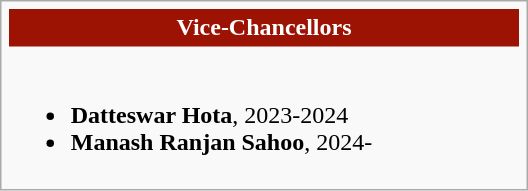<table class="infobox" style="width:22em;">
<tr>
<th style="white-space: nowrap; background:#9C1304; text-align:center;;color:white;padding:.2em;">Vice-Chancellors</th>
</tr>
<tr>
<td style="text-align: left;"><br><ul><li><strong>Datteswar Hota</strong>, 2023-2024</li><li><strong>Manash Ranjan Sahoo</strong>, 2024-</li></ul></td>
</tr>
</table>
